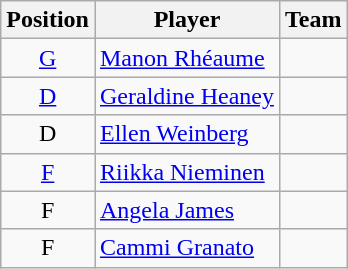<table class="wikitable">
<tr>
<th>Position</th>
<th>Player</th>
<th>Team</th>
</tr>
<tr>
<td style="text-align: center;"><a href='#'>G</a></td>
<td><a href='#'>Manon Rhéaume</a></td>
<td></td>
</tr>
<tr>
<td style="text-align: center;"><a href='#'>D</a></td>
<td><a href='#'>Geraldine Heaney</a></td>
<td></td>
</tr>
<tr>
<td style="text-align: center;">D</td>
<td><a href='#'>Ellen Weinberg</a></td>
<td></td>
</tr>
<tr>
<td style="text-align: center;"><a href='#'>F</a></td>
<td><a href='#'>Riikka Nieminen</a></td>
<td></td>
</tr>
<tr>
<td style="text-align: center;">F</td>
<td><a href='#'>Angela James</a></td>
<td></td>
</tr>
<tr>
<td style="text-align: center;">F</td>
<td><a href='#'>Cammi Granato</a></td>
<td></td>
</tr>
</table>
